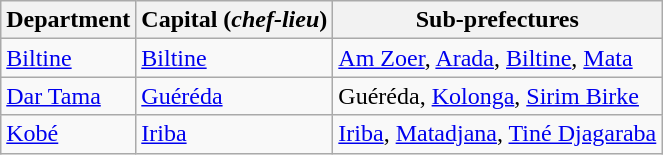<table class="wikitable">
<tr>
<th>Department</th>
<th>Capital (<em>chef-lieu</em>)</th>
<th>Sub-prefectures</th>
</tr>
<tr>
<td><a href='#'>Biltine</a></td>
<td><a href='#'>Biltine</a></td>
<td><a href='#'>Am Zoer</a>, <a href='#'>Arada</a>, <a href='#'>Biltine</a>, <a href='#'>Mata</a></td>
</tr>
<tr>
<td><a href='#'>Dar Tama</a></td>
<td><a href='#'>Guéréda</a></td>
<td>Guéréda, <a href='#'>Kolonga</a>, <a href='#'>Sirim Birke</a></td>
</tr>
<tr>
<td><a href='#'>Kobé</a></td>
<td><a href='#'>Iriba</a></td>
<td><a href='#'>Iriba</a>, <a href='#'>Matadjana</a>, <a href='#'>Tiné Djagaraba</a></td>
</tr>
</table>
